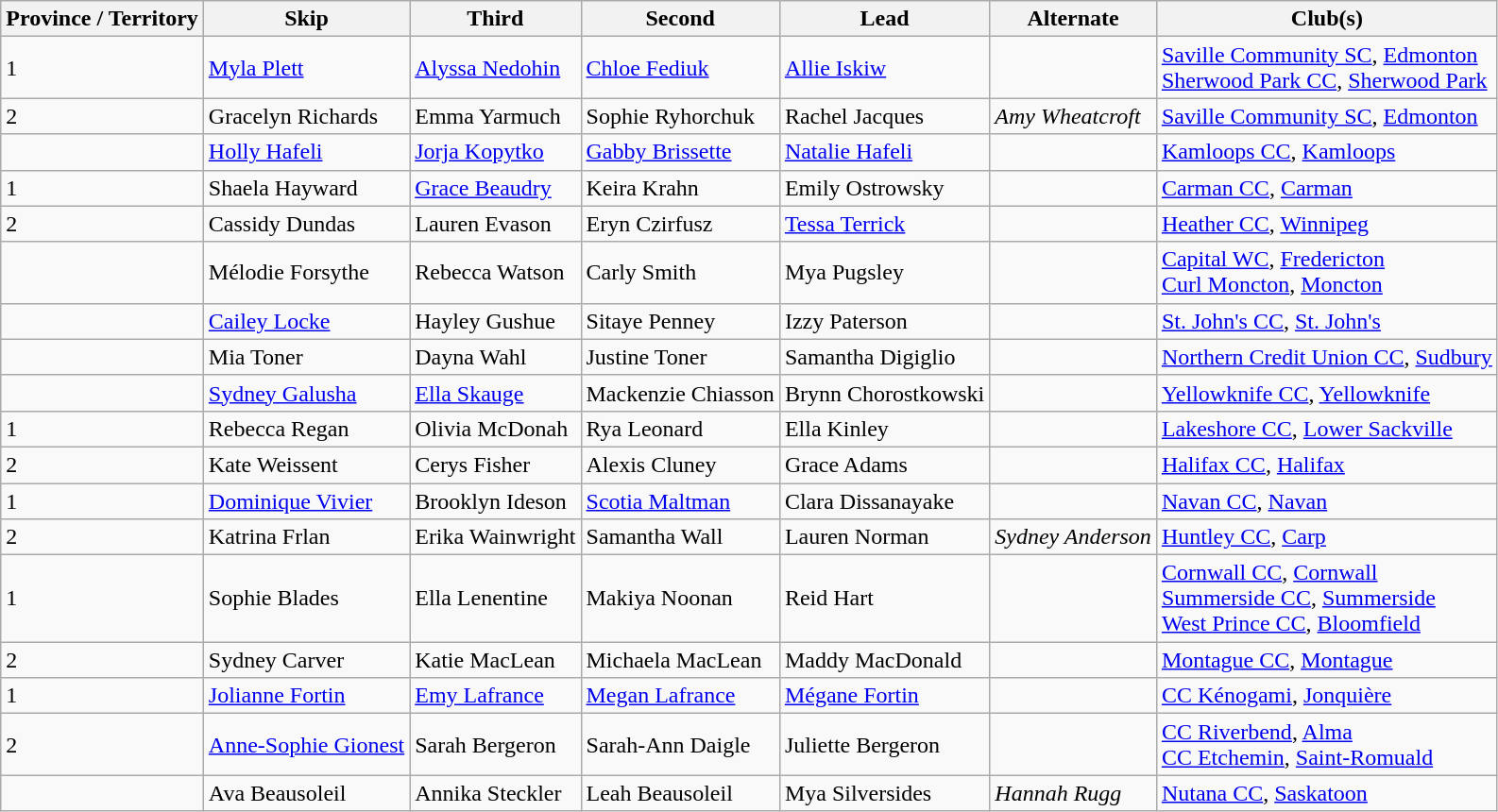<table class="wikitable">
<tr>
<th scope="col">Province / Territory</th>
<th scope="col">Skip</th>
<th scope="col">Third</th>
<th scope="col">Second</th>
<th scope="col">Lead</th>
<th scope="col">Alternate</th>
<th scope="col">Club(s)</th>
</tr>
<tr>
<td> 1</td>
<td><a href='#'>Myla Plett</a></td>
<td><a href='#'>Alyssa Nedohin</a></td>
<td><a href='#'>Chloe Fediuk</a></td>
<td><a href='#'>Allie Iskiw</a></td>
<td></td>
<td><a href='#'>Saville Community SC</a>, <a href='#'>Edmonton</a> <br> <a href='#'>Sherwood Park CC</a>, <a href='#'>Sherwood Park</a></td>
</tr>
<tr>
<td> 2</td>
<td>Gracelyn Richards</td>
<td>Emma Yarmuch</td>
<td>Sophie Ryhorchuk</td>
<td>Rachel Jacques</td>
<td><em>Amy Wheatcroft</em></td>
<td><a href='#'>Saville Community SC</a>, <a href='#'>Edmonton</a></td>
</tr>
<tr>
<td></td>
<td><a href='#'>Holly Hafeli</a></td>
<td><a href='#'>Jorja Kopytko</a></td>
<td><a href='#'>Gabby Brissette</a></td>
<td><a href='#'>Natalie Hafeli</a></td>
<td></td>
<td><a href='#'>Kamloops CC</a>, <a href='#'>Kamloops</a></td>
</tr>
<tr>
<td> 1</td>
<td>Shaela Hayward</td>
<td><a href='#'>Grace Beaudry</a></td>
<td>Keira Krahn</td>
<td>Emily Ostrowsky</td>
<td></td>
<td><a href='#'>Carman CC</a>, <a href='#'>Carman</a></td>
</tr>
<tr>
<td> 2</td>
<td>Cassidy Dundas</td>
<td>Lauren Evason</td>
<td>Eryn Czirfusz</td>
<td><a href='#'>Tessa Terrick</a></td>
<td></td>
<td><a href='#'>Heather CC</a>, <a href='#'>Winnipeg</a></td>
</tr>
<tr>
<td></td>
<td>Mélodie Forsythe</td>
<td>Rebecca Watson</td>
<td>Carly Smith</td>
<td>Mya Pugsley</td>
<td></td>
<td><a href='#'>Capital WC</a>, <a href='#'>Fredericton</a> <br> <a href='#'>Curl Moncton</a>, <a href='#'>Moncton</a></td>
</tr>
<tr>
<td></td>
<td><a href='#'>Cailey Locke</a></td>
<td>Hayley Gushue</td>
<td>Sitaye Penney</td>
<td>Izzy Paterson</td>
<td></td>
<td><a href='#'>St. John's CC</a>, <a href='#'>St. John's</a></td>
</tr>
<tr>
<td></td>
<td>Mia Toner</td>
<td>Dayna Wahl</td>
<td>Justine Toner</td>
<td>Samantha Digiglio</td>
<td></td>
<td><a href='#'>Northern Credit Union CC</a>, <a href='#'>Sudbury</a></td>
</tr>
<tr>
<td></td>
<td><a href='#'>Sydney Galusha</a></td>
<td><a href='#'>Ella Skauge</a></td>
<td>Mackenzie Chiasson</td>
<td>Brynn Chorostkowski</td>
<td></td>
<td><a href='#'>Yellowknife CC</a>, <a href='#'>Yellowknife</a></td>
</tr>
<tr>
<td> 1</td>
<td>Rebecca Regan</td>
<td>Olivia McDonah</td>
<td>Rya Leonard</td>
<td>Ella Kinley</td>
<td></td>
<td><a href='#'>Lakeshore CC</a>, <a href='#'>Lower Sackville</a></td>
</tr>
<tr>
<td> 2</td>
<td>Kate Weissent</td>
<td>Cerys Fisher</td>
<td>Alexis Cluney</td>
<td>Grace Adams</td>
<td></td>
<td><a href='#'>Halifax CC</a>, <a href='#'>Halifax</a></td>
</tr>
<tr>
<td> 1</td>
<td><a href='#'>Dominique Vivier</a></td>
<td>Brooklyn Ideson</td>
<td><a href='#'>Scotia Maltman</a></td>
<td>Clara Dissanayake</td>
<td></td>
<td><a href='#'>Navan CC</a>, <a href='#'>Navan</a></td>
</tr>
<tr>
<td> 2</td>
<td>Katrina Frlan</td>
<td>Erika Wainwright</td>
<td>Samantha Wall</td>
<td>Lauren Norman</td>
<td><em>Sydney Anderson</em></td>
<td><a href='#'>Huntley CC</a>, <a href='#'>Carp</a></td>
</tr>
<tr>
<td> 1</td>
<td>Sophie Blades</td>
<td>Ella Lenentine</td>
<td>Makiya Noonan</td>
<td>Reid Hart</td>
<td></td>
<td><a href='#'>Cornwall CC</a>, <a href='#'>Cornwall</a> <br> <a href='#'>Summerside CC</a>, <a href='#'>Summerside</a> <br> <a href='#'>West Prince CC</a>, <a href='#'>Bloomfield</a></td>
</tr>
<tr>
<td> 2</td>
<td>Sydney Carver</td>
<td>Katie MacLean</td>
<td>Michaela MacLean</td>
<td>Maddy MacDonald</td>
<td></td>
<td><a href='#'>Montague CC</a>, <a href='#'>Montague</a></td>
</tr>
<tr>
<td> 1</td>
<td><a href='#'>Jolianne Fortin</a></td>
<td><a href='#'>Emy Lafrance</a></td>
<td><a href='#'>Megan Lafrance</a></td>
<td><a href='#'>Mégane Fortin</a></td>
<td></td>
<td><a href='#'>CC Kénogami</a>, <a href='#'>Jonquière</a></td>
</tr>
<tr>
<td> 2</td>
<td><a href='#'>Anne-Sophie Gionest</a></td>
<td>Sarah Bergeron</td>
<td>Sarah-Ann Daigle</td>
<td>Juliette Bergeron</td>
<td></td>
<td><a href='#'>CC Riverbend</a>, <a href='#'>Alma</a> <br> <a href='#'>CC Etchemin</a>, <a href='#'>Saint-Romuald</a></td>
</tr>
<tr>
<td></td>
<td>Ava Beausoleil</td>
<td>Annika Steckler</td>
<td>Leah Beausoleil</td>
<td>Mya Silversides</td>
<td><em>Hannah Rugg</em></td>
<td><a href='#'>Nutana CC</a>, <a href='#'>Saskatoon</a></td>
</tr>
</table>
